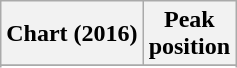<table class="wikitable plainrowheaders sortable" style="text-align:center;">
<tr>
<th scope="col">Chart (2016)</th>
<th scope="col">Peak<br>position</th>
</tr>
<tr>
</tr>
<tr>
</tr>
</table>
